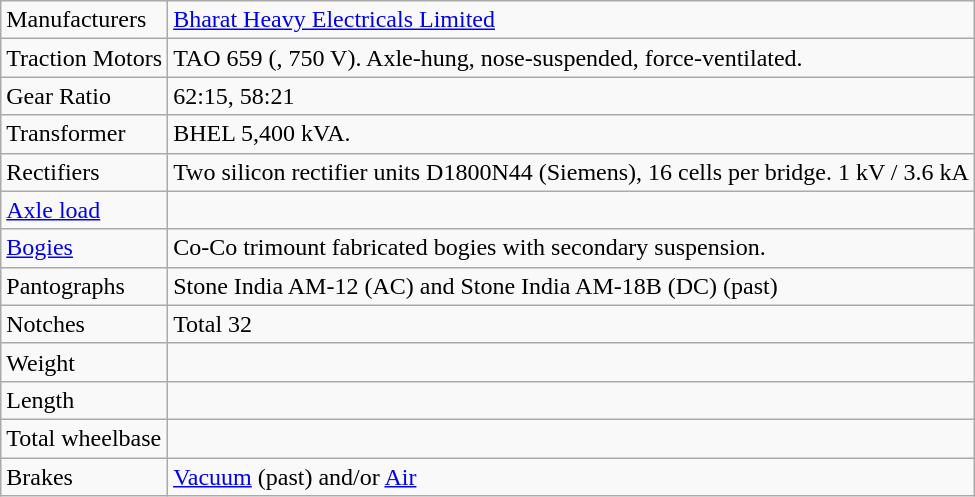<table class="wikitable">
<tr>
<td>Manufacturers</td>
<td><a href='#'>Bharat Heavy Electricals Limited</a></td>
</tr>
<tr>
<td>Traction Motors</td>
<td>TAO 659 (, 750 V). Axle-hung, nose-suspended, force-ventilated.</td>
</tr>
<tr>
<td>Gear Ratio</td>
<td>62:15, 58:21</td>
</tr>
<tr>
<td>Transformer</td>
<td>BHEL 5,400 kVA.</td>
</tr>
<tr>
<td>Rectifiers</td>
<td>Two silicon rectifier units D1800N44 (Siemens), 16 cells per bridge. 1 kV / 3.6 kA</td>
</tr>
<tr>
<td><a href='#'>Axle load</a></td>
<td></td>
</tr>
<tr>
<td><a href='#'>Bogies</a></td>
<td>Co-Co trimount fabricated bogies with secondary suspension.</td>
</tr>
<tr>
<td>Pantographs</td>
<td>Stone India AM-12 (AC) and Stone India AM-18B (DC) (past)</td>
</tr>
<tr>
<td>Notches</td>
<td>Total 32</td>
</tr>
<tr>
<td>Weight</td>
<td></td>
</tr>
<tr>
<td>Length</td>
<td></td>
</tr>
<tr>
<td>Total wheelbase</td>
<td></td>
</tr>
<tr>
<td>Brakes</td>
<td><a href='#'>Vacuum</a> (past) and/or <a href='#'>Air</a></td>
</tr>
</table>
